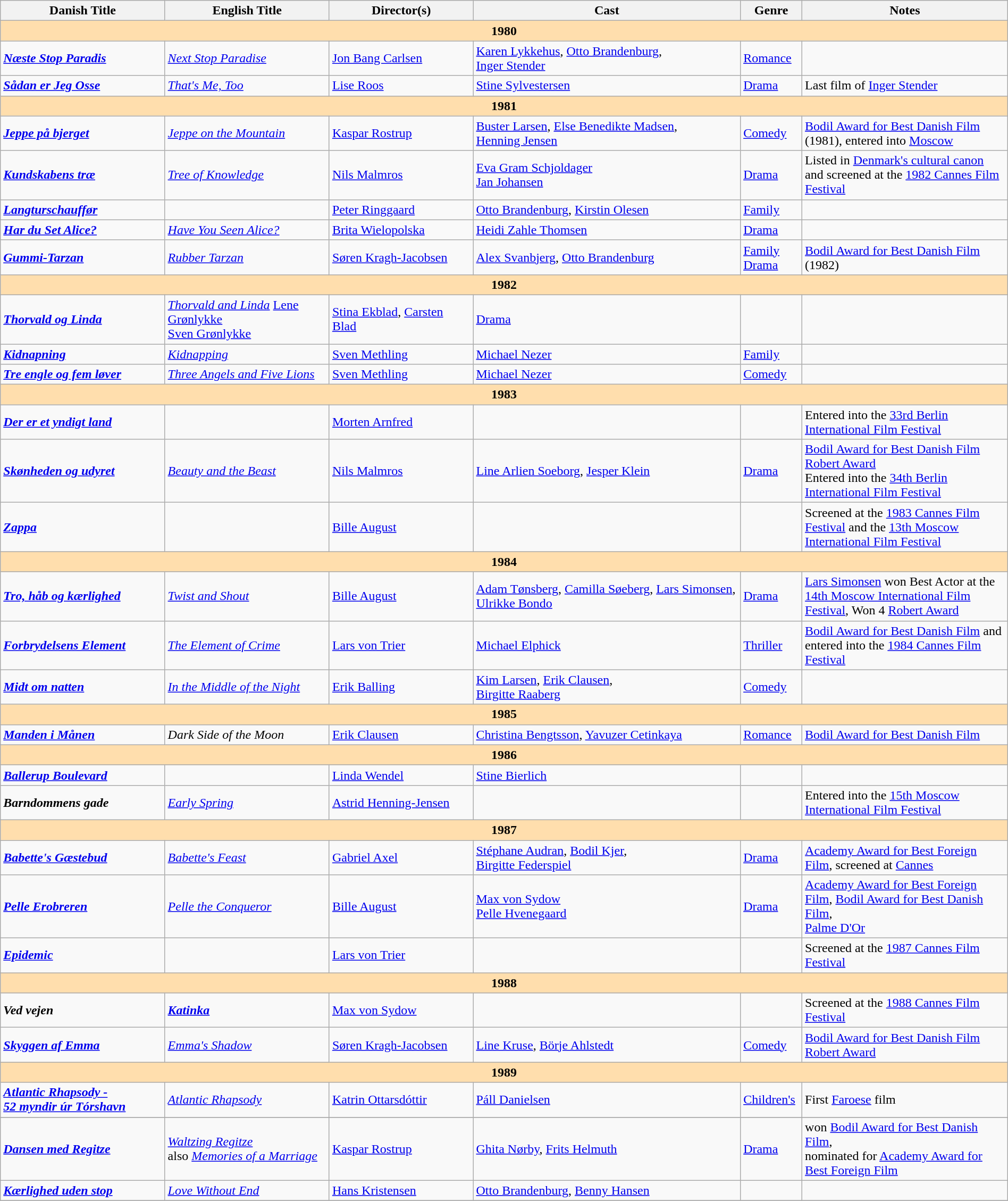<table class="wikitable" width= "100%">
<tr>
<th width=16%>Danish Title</th>
<th width=16%>English Title</th>
<th width=14%>Director(s)</th>
<th width=26%>Cast</th>
<th width=6%>Genre</th>
<th width=20%>Notes</th>
</tr>
<tr>
<td colspan="7" style="text-align:center; background:#ffdead;"><strong>1980</strong></td>
</tr>
<tr>
<td><strong><em><a href='#'>Næste Stop Paradis</a></em></strong></td>
<td><em><a href='#'>Next Stop Paradise</a></em></td>
<td><a href='#'>Jon Bang Carlsen</a></td>
<td><a href='#'>Karen Lykkehus</a>,    <a href='#'>Otto Brandenburg</a>, <br><a href='#'>Inger Stender</a></td>
<td><a href='#'>Romance</a></td>
<td></td>
</tr>
<tr>
<td><strong><em><a href='#'>Sådan er Jeg Osse</a></em></strong></td>
<td><em><a href='#'>That's Me, Too</a></em></td>
<td><a href='#'>Lise Roos</a></td>
<td><a href='#'>Stine Sylvestersen</a></td>
<td><a href='#'>Drama</a></td>
<td>Last film of <a href='#'>Inger Stender</a></td>
</tr>
<tr>
<td colspan="7" style="text-align:center; background:#ffdead;"><strong>1981</strong></td>
</tr>
<tr>
<td><strong><em><a href='#'>Jeppe på bjerget</a></em></strong></td>
<td><em><a href='#'>Jeppe on the Mountain</a></em></td>
<td><a href='#'>Kaspar Rostrup</a></td>
<td><a href='#'>Buster Larsen</a>, <a href='#'>Else Benedikte Madsen</a>, <br><a href='#'>Henning Jensen</a></td>
<td><a href='#'>Comedy</a></td>
<td><a href='#'>Bodil Award for Best Danish Film</a> (1981), entered into <a href='#'>Moscow</a></td>
</tr>
<tr>
<td><strong><em><a href='#'>Kundskabens træ</a></em></strong></td>
<td><em><a href='#'>Tree of Knowledge</a></em></td>
<td><a href='#'>Nils Malmros</a></td>
<td><a href='#'>Eva Gram Schjoldager</a><br><a href='#'>Jan Johansen</a></td>
<td><a href='#'>Drama</a></td>
<td>Listed in <a href='#'>Denmark's cultural canon</a> and screened at the <a href='#'>1982 Cannes Film Festival</a></td>
</tr>
<tr>
<td><strong><em><a href='#'>Langturschauffør</a></em></strong></td>
<td></td>
<td><a href='#'>Peter Ringgaard</a></td>
<td><a href='#'>Otto Brandenburg</a>,  <a href='#'>Kirstin Olesen</a></td>
<td><a href='#'>Family</a></td>
<td></td>
</tr>
<tr>
<td><strong><em><a href='#'>Har du Set Alice?</a></em></strong></td>
<td><em><a href='#'>Have You Seen Alice?</a></em></td>
<td><a href='#'>Brita Wielopolska</a></td>
<td><a href='#'>Heidi Zahle Thomsen</a></td>
<td><a href='#'>Drama</a></td>
<td></td>
</tr>
<tr>
<td><strong><em><a href='#'>Gummi-Tarzan</a></em></strong></td>
<td><em><a href='#'>Rubber Tarzan</a></em></td>
<td><a href='#'>Søren Kragh-Jacobsen</a></td>
<td><a href='#'>Alex Svanbjerg</a>,    <a href='#'>Otto Brandenburg</a></td>
<td><a href='#'>Family</a> <a href='#'>Drama</a></td>
<td><a href='#'>Bodil Award for Best Danish Film</a> (1982)</td>
</tr>
<tr>
<td colspan="7" style="text-align:center; background:#ffdead;"><strong>1982</strong></td>
</tr>
<tr>
<td><strong><em><a href='#'>Thorvald og Linda</a></em></strong></td>
<td><em><a href='#'>Thorvald and Linda</a></em> <a href='#'>Lene Grønlykke</a><br><a href='#'>Sven Grønlykke</a></td>
<td><a href='#'>Stina Ekblad</a>,    <a href='#'>Carsten Blad</a></td>
<td><a href='#'>Drama</a></td>
<td></td>
</tr>
<tr>
<td><strong><em><a href='#'>Kidnapning</a></em></strong></td>
<td><em><a href='#'>Kidnapping</a></em></td>
<td><a href='#'>Sven Methling</a></td>
<td><a href='#'>Michael Nezer</a></td>
<td><a href='#'>Family</a></td>
<td></td>
</tr>
<tr>
<td><strong><em><a href='#'>Tre engle og fem løver</a></em></strong></td>
<td><em><a href='#'>Three Angels and Five Lions</a></em></td>
<td><a href='#'>Sven Methling</a></td>
<td><a href='#'>Michael Nezer</a></td>
<td><a href='#'>Comedy</a></td>
<td></td>
</tr>
<tr>
<td colspan="7" style="text-align:center; background:#ffdead;"><strong>1983</strong></td>
</tr>
<tr>
<td><strong><em><a href='#'>Der er et yndigt land</a></em></strong></td>
<td></td>
<td><a href='#'>Morten Arnfred</a></td>
<td></td>
<td></td>
<td>Entered into the <a href='#'>33rd Berlin International Film Festival</a></td>
</tr>
<tr>
<td><strong><em><a href='#'>Skønheden og udyret</a></em></strong></td>
<td><em><a href='#'>Beauty and the Beast</a></em></td>
<td><a href='#'>Nils Malmros</a></td>
<td><a href='#'>Line Arlien Soeborg</a>, <a href='#'>Jesper Klein</a></td>
<td><a href='#'>Drama</a></td>
<td><a href='#'>Bodil Award for Best Danish Film</a><br> <a href='#'>Robert Award</a><br>Entered into the <a href='#'>34th Berlin International Film Festival</a></td>
</tr>
<tr>
<td><strong><em><a href='#'>Zappa</a></em></strong></td>
<td></td>
<td><a href='#'>Bille August</a></td>
<td></td>
<td></td>
<td>Screened at the <a href='#'>1983 Cannes Film Festival</a> and the <a href='#'>13th Moscow International Film Festival</a></td>
</tr>
<tr>
<td colspan="7" style="text-align:center; background:#ffdead;"><strong>1984</strong></td>
</tr>
<tr>
<td><strong><em><a href='#'>Tro, håb og kærlighed</a></em></strong></td>
<td><em><a href='#'>Twist and Shout</a></em></td>
<td><a href='#'>Bille August</a></td>
<td><a href='#'>Adam Tønsberg</a>, <a href='#'>Camilla Søeberg</a>, <a href='#'>Lars Simonsen</a>, <a href='#'>Ulrikke Bondo</a></td>
<td><a href='#'>Drama</a></td>
<td><a href='#'>Lars Simonsen</a> won Best Actor at the <a href='#'>14th Moscow International Film Festival</a>, Won 4 <a href='#'>Robert Award</a></td>
</tr>
<tr>
<td><strong><em><a href='#'>Forbrydelsens Element</a></em></strong></td>
<td><em><a href='#'>The Element of Crime</a></em></td>
<td><a href='#'>Lars von Trier</a></td>
<td><a href='#'>Michael Elphick</a></td>
<td><a href='#'>Thriller</a></td>
<td><a href='#'>Bodil Award for Best Danish Film</a> and entered into the <a href='#'>1984 Cannes Film Festival</a></td>
</tr>
<tr>
<td><strong><em><a href='#'>Midt om natten</a></em></strong></td>
<td><em><a href='#'>In the Middle of the Night</a></em></td>
<td><a href='#'>Erik Balling</a></td>
<td><a href='#'>Kim Larsen</a>,    <a href='#'>Erik Clausen</a>,<br> <a href='#'>Birgitte Raaberg</a></td>
<td><a href='#'>Comedy</a></td>
<td></td>
</tr>
<tr>
<td colspan="7" style="text-align:center; background:#ffdead;"><strong>1985</strong></td>
</tr>
<tr>
<td><strong><em><a href='#'>Manden i Månen</a></em></strong></td>
<td><em>Dark Side of the Moon</em></td>
<td><a href='#'>Erik Clausen</a></td>
<td><a href='#'>Christina Bengtsson</a>, <a href='#'>Yavuzer Cetinkaya</a></td>
<td><a href='#'>Romance</a></td>
<td><a href='#'>Bodil Award for Best Danish Film</a></td>
</tr>
<tr>
<td colspan="7" style="text-align:center; background:#ffdead;"><strong>1986</strong></td>
</tr>
<tr>
<td><strong><em><a href='#'>Ballerup Boulevard</a></em></strong></td>
<td></td>
<td><a href='#'>Linda Wendel</a></td>
<td><a href='#'>Stine Bierlich</a></td>
<td></td>
<td></td>
</tr>
<tr>
<td><strong><em>Barndommens gade</em></strong></td>
<td><em><a href='#'>Early Spring</a></em></td>
<td><a href='#'>Astrid Henning-Jensen</a></td>
<td></td>
<td></td>
<td>Entered into the <a href='#'>15th Moscow International Film Festival</a></td>
</tr>
<tr>
<td colspan="7" style="text-align:center; background:#ffdead;"><strong>1987</strong></td>
</tr>
<tr>
<td><strong><em><a href='#'>Babette's Gæstebud</a></em></strong></td>
<td><em><a href='#'>Babette's Feast</a></em></td>
<td><a href='#'>Gabriel Axel</a></td>
<td><a href='#'>Stéphane Audran</a>, <a href='#'>Bodil Kjer</a>, <br> <a href='#'>Birgitte Federspiel</a></td>
<td><a href='#'>Drama</a></td>
<td><a href='#'>Academy Award for Best Foreign Film</a>, screened at <a href='#'>Cannes</a></td>
</tr>
<tr>
<td><strong><em><a href='#'>Pelle Erobreren</a></em></strong></td>
<td><em><a href='#'>Pelle the Conqueror</a></em></td>
<td><a href='#'>Bille August</a></td>
<td><a href='#'>Max von Sydow</a><br><a href='#'>Pelle Hvenegaard</a></td>
<td><a href='#'>Drama</a></td>
<td><a href='#'>Academy Award for Best Foreign Film</a>, <a href='#'>Bodil Award for Best Danish Film</a>, <br><a href='#'>Palme D'Or</a></td>
</tr>
<tr>
<td><strong><em><a href='#'>Epidemic</a></em></strong></td>
<td></td>
<td><a href='#'>Lars von Trier</a></td>
<td></td>
<td></td>
<td>Screened at the <a href='#'>1987 Cannes Film Festival</a></td>
</tr>
<tr>
<td colspan="7" style="text-align:center; background:#ffdead;"><strong>1988</strong></td>
</tr>
<tr>
<td><strong><em>Ved vejen</em></strong></td>
<td><strong><em><a href='#'>Katinka</a></em></strong></td>
<td><a href='#'>Max von Sydow</a></td>
<td></td>
<td></td>
<td>Screened at the <a href='#'>1988 Cannes Film Festival</a></td>
</tr>
<tr>
<td><strong><em><a href='#'>Skyggen af Emma</a></em></strong></td>
<td><em><a href='#'>Emma's Shadow</a></em></td>
<td><a href='#'>Søren Kragh-Jacobsen</a></td>
<td><a href='#'>Line Kruse</a>,    <a href='#'>Börje Ahlstedt</a></td>
<td><a href='#'>Comedy</a></td>
<td><a href='#'>Bodil Award for Best Danish Film</a><br> <a href='#'>Robert Award</a></td>
</tr>
<tr>
<td colspan="7" style="text-align:center; background:#ffdead;"><strong>1989</strong></td>
</tr>
<tr>
<td><strong><em><a href='#'>Atlantic Rhapsody - <br>52 myndir úr Tórshavn</a></em></strong></td>
<td><em><a href='#'>Atlantic Rhapsody</a></em></td>
<td><a href='#'>Katrin Ottarsdóttir</a></td>
<td><a href='#'>Páll Danielsen</a></td>
<td><a href='#'>Children's</a></td>
<td>First <a href='#'>Faroese</a> film</td>
</tr>
<tr>
</tr>
<tr>
<td><strong><em><a href='#'>Dansen med Regitze</a></em></strong></td>
<td><em><a href='#'>Waltzing Regitze</a></em><br>also <em><a href='#'>Memories of a Marriage</a></em></td>
<td><a href='#'>Kaspar Rostrup</a></td>
<td><a href='#'>Ghita Nørby</a>, <a href='#'>Frits Helmuth</a></td>
<td><a href='#'>Drama</a></td>
<td>won <a href='#'>Bodil Award for Best Danish Film</a>,<br> nominated for <a href='#'>Academy Award for Best Foreign Film</a></td>
</tr>
<tr>
<td><strong><em><a href='#'>Kærlighed uden stop</a></em></strong></td>
<td><em><a href='#'>Love Without End</a></em></td>
<td><a href='#'>Hans Kristensen</a></td>
<td><a href='#'>Otto Brandenburg</a>,    <a href='#'>Benny Hansen</a></td>
<td></td>
<td></td>
</tr>
<tr>
</tr>
</table>
